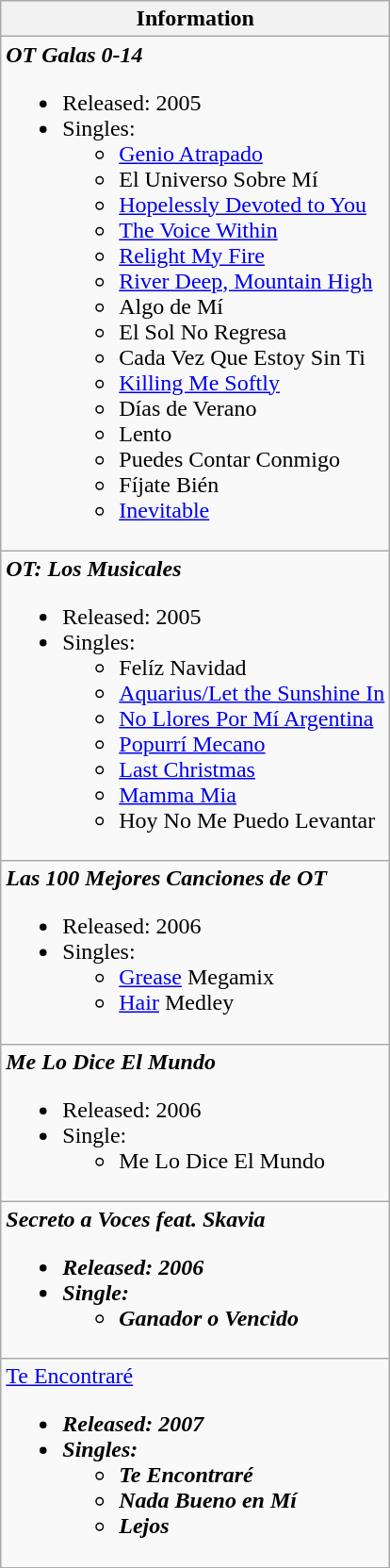<table class="wikitable">
<tr>
<th align="left">Information</th>
</tr>
<tr>
<td align="left"><strong><em>OT Galas 0-14</em></strong><br><ul><li>Released: 2005</li><li>Singles:<ul><li><a href='#'>Genio Atrapado</a></li><li>El Universo Sobre Mí</li><li><a href='#'>Hopelessly Devoted to You</a></li><li><a href='#'>The Voice Within</a></li><li><a href='#'>Relight My Fire</a></li><li><a href='#'>River Deep, Mountain High</a></li><li>Algo de Mí</li><li>El Sol No Regresa</li><li>Cada Vez Que Estoy Sin Ti</li><li><a href='#'>Killing Me Softly</a></li><li>Días de Verano</li><li>Lento</li><li>Puedes Contar Conmigo</li><li>Fíjate Bién</li><li><a href='#'>Inevitable</a></li></ul></li></ul></td>
</tr>
<tr>
<td align="left"><strong><em>OT: Los Musicales</em></strong><br><ul><li>Released: 2005</li><li>Singles:<ul><li>Felíz Navidad</li><li><a href='#'>Aquarius/Let the Sunshine In</a></li><li><a href='#'>No Llores Por Mí Argentina</a></li><li><a href='#'>Popurrí Mecano</a></li><li><a href='#'>Last Christmas</a></li><li><a href='#'>Mamma Mia</a></li><li>Hoy No Me Puedo Levantar</li></ul></li></ul></td>
</tr>
<tr>
<td align="left"><strong><em>Las 100 Mejores Canciones de OT</em></strong><br><ul><li>Released: 2006</li><li>Singles:<ul><li><a href='#'>Grease</a> Megamix</li><li><a href='#'>Hair</a> Medley</li></ul></li></ul></td>
</tr>
<tr>
<td align="left"><strong><em>Me Lo Dice El Mundo</em></strong><br><ul><li>Released: 2006</li><li>Single:<ul><li>Me Lo Dice El Mundo</li></ul></li></ul></td>
</tr>
<tr>
<td align="left"><strong><em>Secreto a Voces<strong> feat. Skavia<em><br><ul><li>Released: 2006</li><li>Single:<ul><li>Ganador o Vencido</li></ul></li></ul></td>
</tr>
<tr>
<td align="left"></em></strong><a href='#'>Te Encontraré</a><strong><em><br><ul><li>Released: 2007</li><li>Singles:<ul><li>Te Encontraré</li><li>Nada Bueno en Mí</li><li>Lejos</li></ul></li></ul></td>
</tr>
<tr>
</tr>
</table>
